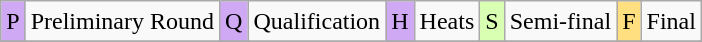<table class="wikitable" style="text-align:center;line-height:1.25em;">
<tr>
<td style="background-color:#D0A9F5;text-align:center;">P</td>
<td>Preliminary Round</td>
<td style="background-color:#D0A9F5;text-align:center;">Q</td>
<td>Qualification</td>
<td style="background-color:#D0A9F5;text-align:center;">H</td>
<td>Heats</td>
<td style="background-color:#D9FFB2;text-align:center;">S</td>
<td>Semi-final</td>
<td style="background-color:#FFDF80;text-align:center;">F</td>
<td>Final</td>
</tr>
<tr>
</tr>
</table>
